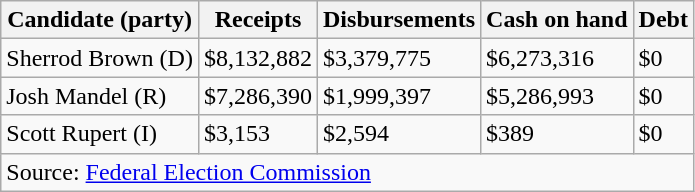<table class="wikitable sortable">
<tr>
<th>Candidate (party)</th>
<th>Receipts</th>
<th>Disbursements</th>
<th>Cash on hand</th>
<th>Debt</th>
</tr>
<tr>
<td>Sherrod Brown (D)</td>
<td>$8,132,882</td>
<td>$3,379,775</td>
<td>$6,273,316</td>
<td>$0</td>
</tr>
<tr>
<td>Josh Mandel (R)</td>
<td>$7,286,390</td>
<td>$1,999,397</td>
<td>$5,286,993</td>
<td>$0</td>
</tr>
<tr>
<td>Scott Rupert (I)</td>
<td>$3,153</td>
<td>$2,594</td>
<td>$389</td>
<td>$0</td>
</tr>
<tr>
<td colspan=5>Source: <a href='#'>Federal Election Commission</a></td>
</tr>
</table>
